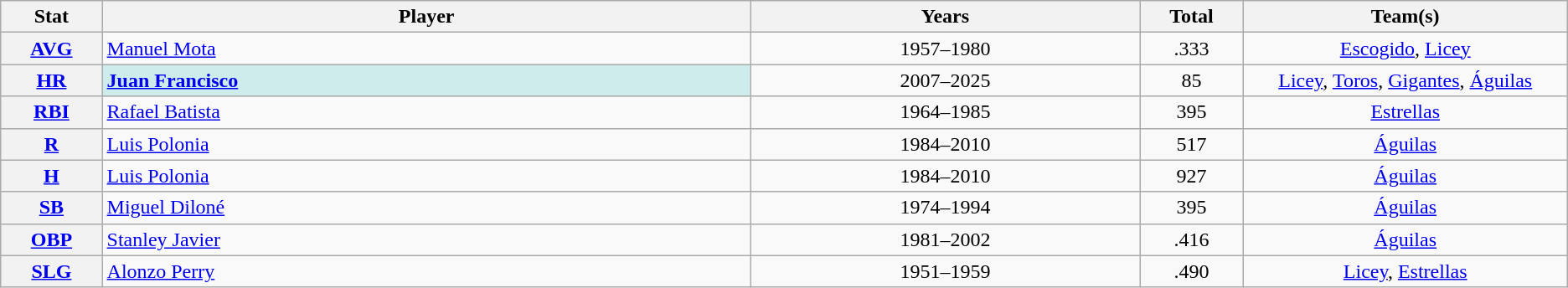<table class="wikitable" style="text-align:center;">
<tr>
<th scope="col" width="3%">Stat</th>
<th scope="col" width="20%">Player</th>
<th scope="col" width="12%">Years</th>
<th scope="col" width="3%">Total</th>
<th scope="col" width="10%">Team(s)</th>
</tr>
<tr>
<th scope="row" style="text-align:center;"><a href='#'>AVG</a></th>
<td style="text-align:left;"> <a href='#'>Manuel Mota</a></td>
<td>1957–1980</td>
<td>.333</td>
<td><a href='#'>Escogido</a>, <a href='#'>Licey</a></td>
</tr>
<tr>
<th scope="row" style="text-align:center;"><a href='#'>HR</a></th>
<td style="text-align:left; background:#cfecec;"> <strong><a href='#'>Juan Francisco</a></strong></td>
<td>2007–2025</td>
<td>85</td>
<td><a href='#'>Licey</a>, <a href='#'>Toros</a>, <a href='#'>Gigantes</a>, <a href='#'>Águilas</a></td>
</tr>
<tr>
<th scope="row" style="text-align:center;"><a href='#'>RBI</a></th>
<td style="text-align:left;"> <a href='#'>Rafael Batista</a></td>
<td>1964–1985</td>
<td>395</td>
<td><a href='#'>Estrellas</a></td>
</tr>
<tr>
<th scope="row" style="text-align:center;"><a href='#'>R</a></th>
<td style="text-align:left;"> <a href='#'>Luis Polonia</a></td>
<td>1984–2010</td>
<td>517</td>
<td><a href='#'>Águilas</a></td>
</tr>
<tr>
<th scope="row" style="text-align:center;"><a href='#'>H</a></th>
<td style="text-align:left;"> <a href='#'>Luis Polonia</a></td>
<td>1984–2010</td>
<td>927</td>
<td><a href='#'>Águilas</a></td>
</tr>
<tr>
<th scope="row" style="text-align:center;"><a href='#'>SB</a></th>
<td style="text-align:left;"> <a href='#'>Miguel Diloné</a></td>
<td>1974–1994</td>
<td>395</td>
<td><a href='#'>Águilas</a></td>
</tr>
<tr>
<th scope="row" style="text-align:center;"><a href='#'>OBP</a></th>
<td style="text-align:left;"> <a href='#'>Stanley Javier</a></td>
<td>1981–2002</td>
<td>.416</td>
<td><a href='#'>Águilas</a></td>
</tr>
<tr>
<th scope="row" style="text-align:center;"><a href='#'>SLG</a></th>
<td style="text-align:left;"> <a href='#'>Alonzo Perry</a></td>
<td>1951–1959</td>
<td>.490</td>
<td><a href='#'>Licey</a>, <a href='#'>Estrellas</a></td>
</tr>
</table>
